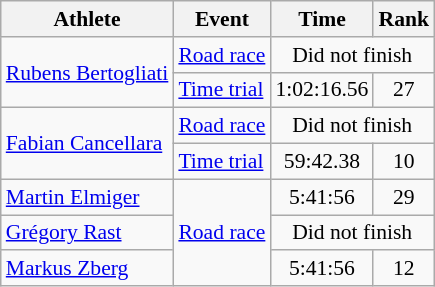<table class=wikitable style="font-size:90%">
<tr>
<th>Athlete</th>
<th>Event</th>
<th>Time</th>
<th>Rank</th>
</tr>
<tr align=center>
<td align=left rowspan=2><a href='#'>Rubens Bertogliati</a></td>
<td align=left><a href='#'>Road race</a></td>
<td colspan=2>Did not finish</td>
</tr>
<tr align=center>
<td align=left><a href='#'>Time trial</a></td>
<td>1:02:16.56</td>
<td>27</td>
</tr>
<tr align=center>
<td align=left rowspan=2><a href='#'>Fabian Cancellara</a></td>
<td align=left><a href='#'>Road race</a></td>
<td colspan=2>Did not finish</td>
</tr>
<tr align=center>
<td align=left><a href='#'>Time trial</a></td>
<td>59:42.38</td>
<td>10</td>
</tr>
<tr align=center>
<td align=left><a href='#'>Martin Elmiger</a></td>
<td align=left rowspan=3><a href='#'>Road race</a></td>
<td>5:41:56</td>
<td>29</td>
</tr>
<tr align=center>
<td align=left><a href='#'>Grégory Rast</a></td>
<td colspan=2>Did not finish</td>
</tr>
<tr align=center>
<td align=left><a href='#'>Markus Zberg</a></td>
<td>5:41:56</td>
<td>12</td>
</tr>
</table>
